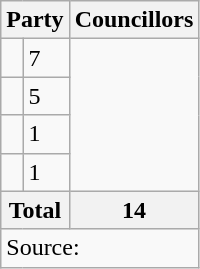<table class="wikitable">
<tr>
<th colspan=2>Party</th>
<th>Councillors</th>
</tr>
<tr>
<td></td>
<td>7</td>
</tr>
<tr>
<td></td>
<td>5</td>
</tr>
<tr>
<td></td>
<td>1</td>
</tr>
<tr>
<td></td>
<td>1</td>
</tr>
<tr>
<th colspan=2>Total</th>
<th>14</th>
</tr>
<tr>
<td colspan=3>Source:</td>
</tr>
</table>
